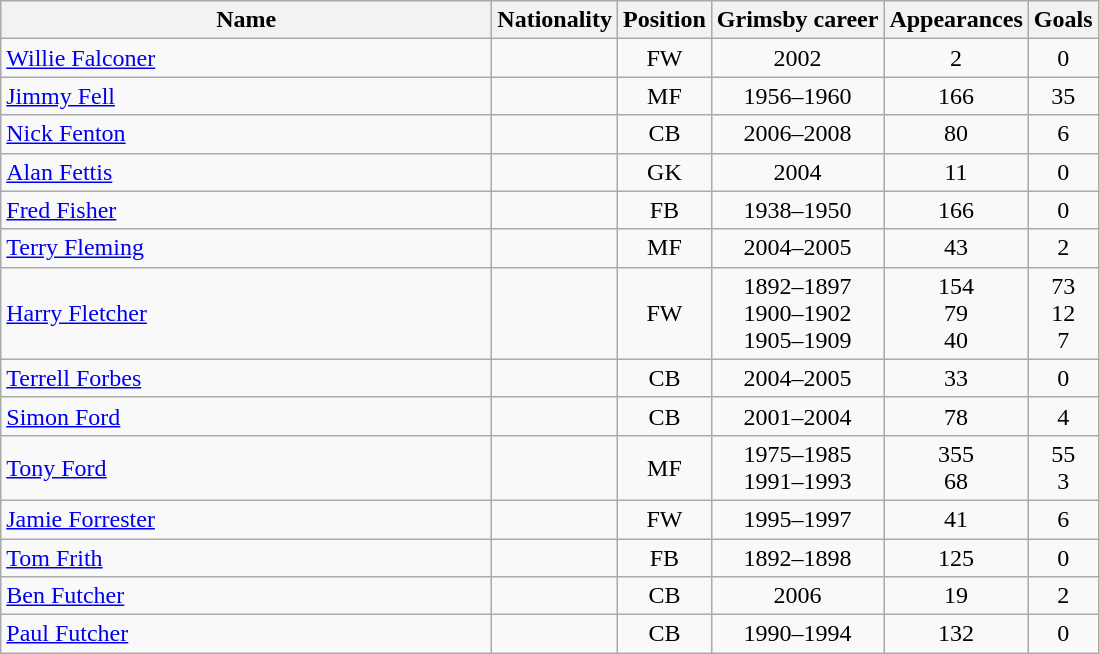<table class="wikitable" style="text-align: center;">
<tr>
<th style="width:20em">Name</th>
<th>Nationality</th>
<th>Position</th>
<th>Grimsby career</th>
<th>Appearances</th>
<th>Goals</th>
</tr>
<tr>
<td align="left"><a href='#'>Willie Falconer</a></td>
<td></td>
<td>FW</td>
<td>2002</td>
<td>2</td>
<td>0</td>
</tr>
<tr>
<td align="left"><a href='#'>Jimmy Fell</a></td>
<td></td>
<td>MF</td>
<td>1956–1960</td>
<td>166</td>
<td>35</td>
</tr>
<tr>
<td align="left"><a href='#'>Nick Fenton</a></td>
<td></td>
<td>CB</td>
<td>2006–2008</td>
<td>80</td>
<td>6</td>
</tr>
<tr>
<td align="left"><a href='#'>Alan Fettis</a></td>
<td></td>
<td>GK</td>
<td>2004</td>
<td>11</td>
<td>0</td>
</tr>
<tr>
<td align="left"><a href='#'>Fred Fisher</a></td>
<td></td>
<td>FB</td>
<td>1938–1950</td>
<td>166</td>
<td>0</td>
</tr>
<tr>
<td align="left"><a href='#'>Terry Fleming</a></td>
<td></td>
<td>MF</td>
<td>2004–2005</td>
<td>43</td>
<td>2</td>
</tr>
<tr>
<td align="left"><a href='#'>Harry Fletcher</a></td>
<td></td>
<td>FW</td>
<td>1892–1897 <br>1900–1902<br>1905–1909</td>
<td>154 <br> 79<br>40</td>
<td>73 <br>12<br>7</td>
</tr>
<tr>
<td align="left"><a href='#'>Terrell Forbes</a></td>
<td></td>
<td>CB</td>
<td>2004–2005</td>
<td>33</td>
<td>0</td>
</tr>
<tr>
<td align="left"><a href='#'>Simon Ford</a></td>
<td></td>
<td>CB</td>
<td>2001–2004</td>
<td>78</td>
<td>4</td>
</tr>
<tr>
<td align="left"><a href='#'>Tony Ford</a></td>
<td></td>
<td>MF</td>
<td>1975–1985<br>1991–1993</td>
<td>355<br>68</td>
<td>55<br>3</td>
</tr>
<tr>
<td align="left"><a href='#'>Jamie Forrester</a></td>
<td></td>
<td>FW</td>
<td>1995–1997</td>
<td>41</td>
<td>6</td>
</tr>
<tr>
<td align="left"><a href='#'>Tom Frith</a></td>
<td></td>
<td>FB</td>
<td>1892–1898</td>
<td>125</td>
<td>0</td>
</tr>
<tr>
<td align="left"><a href='#'>Ben Futcher</a></td>
<td></td>
<td>CB</td>
<td>2006</td>
<td>19</td>
<td>2</td>
</tr>
<tr>
<td align="left"><a href='#'>Paul Futcher</a></td>
<td></td>
<td>CB</td>
<td>1990–1994</td>
<td>132</td>
<td>0</td>
</tr>
</table>
